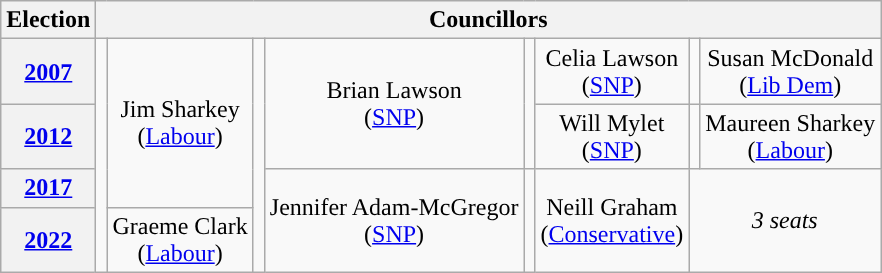<table class="wikitable" style="text-align:center">
<tr>
<th>Election</th>
<th colspan=8>Councillors</th>
</tr>
<tr>
<th><a href='#'>2007</a></th>
<td rowspan=4 style="color:inherit;background-color: "></td>
<td rowspan=3>Jim Sharkey<br>(<a href='#'>Labour</a>)</td>
<td rowspan=4 style="color:inherit;background-color: "></td>
<td rowspan=2>Brian Lawson<br>(<a href='#'>SNP</a>)</td>
<td rowspan=2 style="color:inherit;background-color: "></td>
<td rowspan=1>Celia Lawson<br>(<a href='#'>SNP</a>)</td>
<td rowspan=1 style="color:inherit;background-color: "></td>
<td rowspan=1>Susan McDonald<br>(<a href='#'>Lib Dem</a>)</td>
</tr>
<tr>
<th><a href='#'>2012</a></th>
<td rowspan=1>Will Mylet<br>(<a href='#'>SNP</a>)</td>
<td rowspan=1 style="color:inherit;background-color: "></td>
<td rowspan=1>Maureen Sharkey<br>(<a href='#'>Labour</a>)</td>
</tr>
<tr>
<th><a href='#'>2017</a></th>
<td rowspan=2>Jennifer Adam-McGregor<br>(<a href='#'>SNP</a>)</td>
<td rowspan=2 style="color:inherit;background-color: "></td>
<td rowspan=2>Neill Graham<br>(<a href='#'>Conservative</a>)</td>
<td rowspan=2; colspan=2><em>3 seats</em></td>
</tr>
<tr>
<th><a href='#'>2022</a></th>
<td rowspan=1>Graeme Clark<br>(<a href='#'>Labour</a>)</td>
</tr>
</table>
